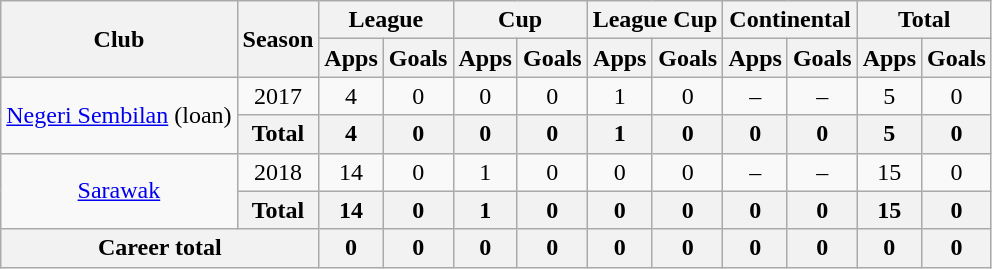<table class="wikitable" style="text-align: center;">
<tr>
<th rowspan="2">Club</th>
<th rowspan="2">Season</th>
<th colspan="2">League</th>
<th colspan="2">Cup</th>
<th colspan="2">League Cup</th>
<th colspan="2">Continental</th>
<th colspan="2">Total</th>
</tr>
<tr>
<th>Apps</th>
<th>Goals</th>
<th>Apps</th>
<th>Goals</th>
<th>Apps</th>
<th>Goals</th>
<th>Apps</th>
<th>Goals</th>
<th>Apps</th>
<th>Goals</th>
</tr>
<tr>
<td rowspan="2" valign="center"><a href='#'>Negeri Sembilan</a> (loan)</td>
<td>2017</td>
<td>4</td>
<td>0</td>
<td>0</td>
<td>0</td>
<td>1</td>
<td>0</td>
<td>–</td>
<td>–</td>
<td>5</td>
<td>0</td>
</tr>
<tr>
<th>Total</th>
<th>4</th>
<th>0</th>
<th>0</th>
<th>0</th>
<th>1</th>
<th>0</th>
<th>0</th>
<th>0</th>
<th>5</th>
<th>0</th>
</tr>
<tr>
<td rowspan="2" valign="center"><a href='#'>Sarawak</a></td>
<td>2018</td>
<td>14</td>
<td>0</td>
<td>1</td>
<td>0</td>
<td>0</td>
<td>0</td>
<td>–</td>
<td>–</td>
<td>15</td>
<td>0</td>
</tr>
<tr>
<th>Total</th>
<th>14</th>
<th>0</th>
<th>1</th>
<th>0</th>
<th>0</th>
<th>0</th>
<th>0</th>
<th>0</th>
<th>15</th>
<th>0</th>
</tr>
<tr>
<th colspan=2>Career total</th>
<th>0</th>
<th>0</th>
<th>0</th>
<th>0</th>
<th>0</th>
<th>0</th>
<th>0</th>
<th>0</th>
<th>0</th>
<th>0</th>
</tr>
</table>
